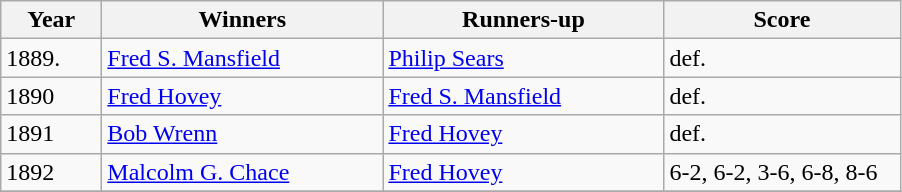<table class="wikitable sortable">
<tr>
<th style="width:60px;">Year</th>
<th style="width:180px;">Winners</th>
<th style="width:180px;">Runners-up</th>
<th style="width:150px;">Score</th>
</tr>
<tr>
<td>1889.</td>
<td> <a href='#'>Fred S. Mansfield</a></td>
<td> <a href='#'>Philip Sears</a></td>
<td>def.</td>
</tr>
<tr>
<td>1890</td>
<td> <a href='#'>Fred Hovey</a></td>
<td> <a href='#'>Fred S. Mansfield</a></td>
<td>def.</td>
</tr>
<tr>
<td>1891</td>
<td> <a href='#'>Bob Wrenn</a></td>
<td> <a href='#'>Fred Hovey</a></td>
<td>def.</td>
</tr>
<tr>
<td>1892</td>
<td> <a href='#'>Malcolm G. Chace</a></td>
<td> <a href='#'>Fred Hovey</a></td>
<td>6-2, 6-2, 3-6, 6-8, 8-6</td>
</tr>
<tr>
</tr>
</table>
